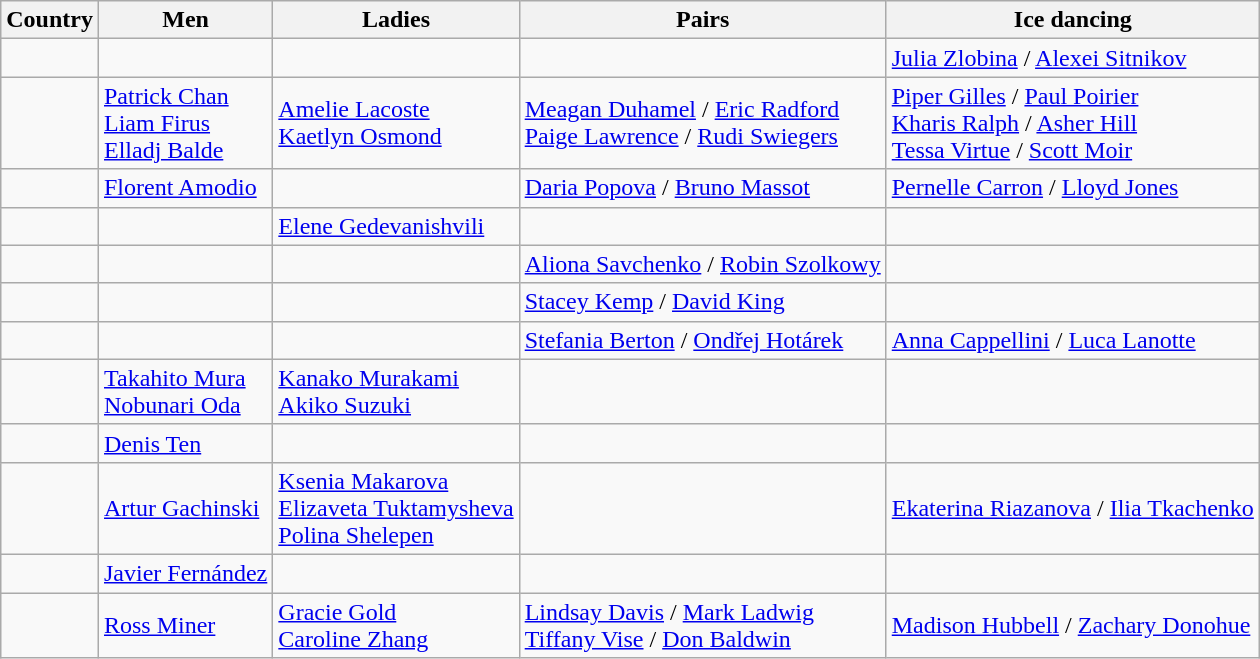<table class="wikitable">
<tr>
<th>Country</th>
<th>Men</th>
<th>Ladies</th>
<th>Pairs</th>
<th>Ice dancing</th>
</tr>
<tr>
<td></td>
<td></td>
<td></td>
<td></td>
<td><a href='#'>Julia Zlobina</a> / <a href='#'>Alexei Sitnikov</a></td>
</tr>
<tr>
<td></td>
<td><a href='#'>Patrick Chan</a> <br> <a href='#'>Liam Firus</a> <br> <a href='#'>Elladj Balde</a></td>
<td><a href='#'>Amelie Lacoste</a> <br> <a href='#'>Kaetlyn Osmond</a></td>
<td><a href='#'>Meagan Duhamel</a> / <a href='#'>Eric Radford</a> <br> <a href='#'>Paige Lawrence</a> / <a href='#'>Rudi Swiegers</a></td>
<td><a href='#'>Piper Gilles</a> / <a href='#'>Paul Poirier</a> <br> <a href='#'>Kharis Ralph</a> / <a href='#'>Asher Hill</a> <br> <a href='#'>Tessa Virtue</a> / <a href='#'>Scott Moir</a></td>
</tr>
<tr>
<td></td>
<td><a href='#'>Florent Amodio</a></td>
<td></td>
<td><a href='#'>Daria Popova</a> / <a href='#'>Bruno Massot</a></td>
<td><a href='#'>Pernelle Carron</a> / <a href='#'>Lloyd Jones</a></td>
</tr>
<tr>
<td></td>
<td></td>
<td><a href='#'>Elene Gedevanishvili</a></td>
<td></td>
<td></td>
</tr>
<tr>
<td></td>
<td></td>
<td></td>
<td><a href='#'>Aliona Savchenko</a> / <a href='#'>Robin Szolkowy</a></td>
<td></td>
</tr>
<tr>
<td></td>
<td></td>
<td></td>
<td><a href='#'>Stacey Kemp</a> / <a href='#'>David King</a></td>
<td></td>
</tr>
<tr>
<td></td>
<td></td>
<td></td>
<td><a href='#'>Stefania Berton</a> / <a href='#'>Ondřej Hotárek</a></td>
<td><a href='#'>Anna Cappellini</a> / <a href='#'>Luca Lanotte</a></td>
</tr>
<tr>
<td></td>
<td><a href='#'>Takahito Mura</a> <br> <a href='#'>Nobunari Oda</a></td>
<td><a href='#'>Kanako Murakami</a> <br> <a href='#'>Akiko Suzuki</a></td>
<td></td>
<td></td>
</tr>
<tr>
<td></td>
<td><a href='#'>Denis Ten</a></td>
<td></td>
<td></td>
<td></td>
</tr>
<tr>
<td></td>
<td><a href='#'>Artur Gachinski</a></td>
<td><a href='#'>Ksenia Makarova</a> <br> <a href='#'>Elizaveta Tuktamysheva</a> <br> <a href='#'>Polina Shelepen</a></td>
<td></td>
<td><a href='#'>Ekaterina Riazanova</a> / <a href='#'>Ilia Tkachenko</a></td>
</tr>
<tr>
<td></td>
<td><a href='#'>Javier Fernández</a></td>
<td></td>
<td></td>
<td></td>
</tr>
<tr>
<td></td>
<td><a href='#'>Ross Miner</a></td>
<td><a href='#'>Gracie Gold</a> <br> <a href='#'>Caroline Zhang</a></td>
<td><a href='#'>Lindsay Davis</a> / <a href='#'>Mark Ladwig</a> <br> <a href='#'>Tiffany Vise</a> / <a href='#'>Don Baldwin</a></td>
<td><a href='#'>Madison Hubbell</a> / <a href='#'>Zachary Donohue</a></td>
</tr>
</table>
